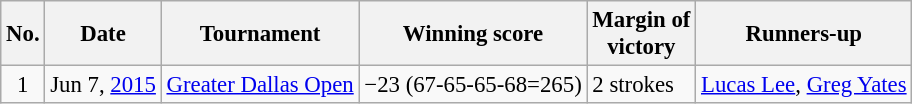<table class="wikitable" style="font-size:95%;">
<tr>
<th>No.</th>
<th>Date</th>
<th>Tournament</th>
<th>Winning score</th>
<th>Margin of<br>victory</th>
<th>Runners-up</th>
</tr>
<tr>
<td align=center>1</td>
<td align=right>Jun 7, <a href='#'>2015</a></td>
<td><a href='#'>Greater Dallas Open</a></td>
<td>−23 (67-65-65-68=265)</td>
<td>2 strokes</td>
<td> <a href='#'>Lucas Lee</a>,  <a href='#'>Greg Yates</a></td>
</tr>
</table>
